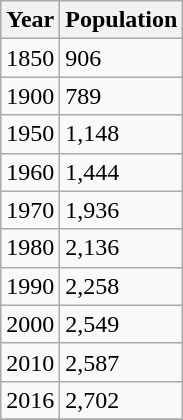<table class="wikitable">
<tr>
<th>Year</th>
<th>Population</th>
</tr>
<tr>
<td>1850</td>
<td>906</td>
</tr>
<tr>
<td>1900</td>
<td>789</td>
</tr>
<tr>
<td>1950</td>
<td>1,148</td>
</tr>
<tr>
<td>1960</td>
<td>1,444</td>
</tr>
<tr>
<td>1970</td>
<td>1,936</td>
</tr>
<tr>
<td>1980</td>
<td>2,136</td>
</tr>
<tr>
<td>1990</td>
<td>2,258</td>
</tr>
<tr>
<td>2000</td>
<td>2,549</td>
</tr>
<tr>
<td>2010</td>
<td>2,587</td>
</tr>
<tr>
<td>2016</td>
<td>2,702</td>
</tr>
<tr>
</tr>
</table>
